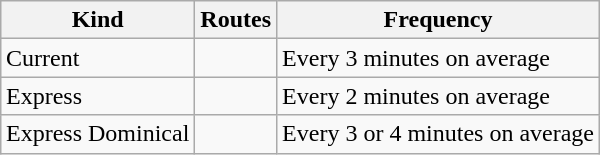<table class="wikitable" style="margin-left: auto; margin-right: auto; border: none;">
<tr>
<th>Kind</th>
<th>Routes</th>
<th>Frequency</th>
</tr>
<tr>
<td>Current</td>
<td>  </td>
<td>Every 3 minutes on average</td>
</tr>
<tr>
<td>Express</td>
<td>   </td>
<td>Every 2 minutes on average</td>
</tr>
<tr>
<td>Express Dominical</td>
<td> </td>
<td>Every 3 or 4 minutes on average</td>
</tr>
</table>
